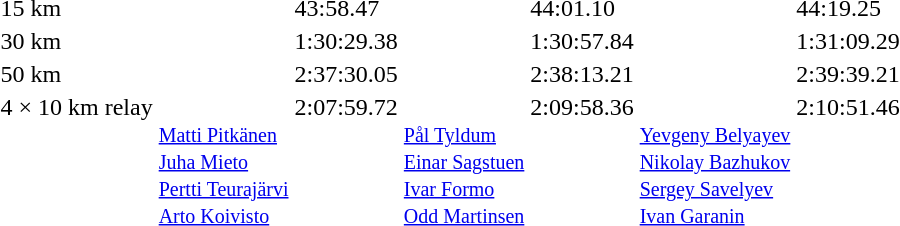<table>
<tr valign="top">
<td>15 km<br></td>
<td></td>
<td>43:58.47</td>
<td></td>
<td>44:01.10</td>
<td></td>
<td>44:19.25</td>
</tr>
<tr valign="top">
<td>30 km<br></td>
<td></td>
<td>1:30:29.38</td>
<td></td>
<td>1:30:57.84</td>
<td></td>
<td>1:31:09.29</td>
</tr>
<tr valign="top">
<td>50 km<br></td>
<td></td>
<td>2:37:30.05</td>
<td></td>
<td>2:38:13.21</td>
<td></td>
<td>2:39:39.21</td>
</tr>
<tr valign="top">
<td>4 × 10 km relay<br></td>
<td><br><small><a href='#'>Matti Pitkänen</a><br><a href='#'>Juha Mieto</a><br><a href='#'>Pertti Teurajärvi</a><br><a href='#'>Arto Koivisto</a></small></td>
<td>2:07:59.72</td>
<td><br><small><a href='#'>Pål Tyldum</a><br><a href='#'>Einar Sagstuen</a><br><a href='#'>Ivar Formo</a><br><a href='#'>Odd Martinsen</a></small></td>
<td>2:09:58.36</td>
<td><br><small><a href='#'>Yevgeny Belyayev</a><br><a href='#'>Nikolay Bazhukov</a><br><a href='#'>Sergey Savelyev</a><br><a href='#'>Ivan Garanin</a></small></td>
<td>2:10:51.46</td>
</tr>
</table>
